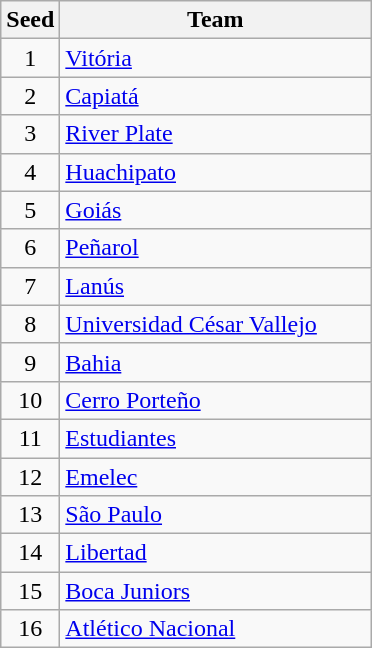<table class="wikitable">
<tr>
<th>Seed</th>
<th width=200>Team</th>
</tr>
<tr>
<td align=center>1</td>
<td> <a href='#'>Vitória</a></td>
</tr>
<tr>
<td align=center>2</td>
<td> <a href='#'>Capiatá</a></td>
</tr>
<tr>
<td align=center>3</td>
<td> <a href='#'>River Plate</a></td>
</tr>
<tr>
<td align=center>4</td>
<td> <a href='#'>Huachipato</a></td>
</tr>
<tr>
<td align=center>5</td>
<td> <a href='#'>Goiás</a></td>
</tr>
<tr>
<td align=center>6</td>
<td> <a href='#'>Peñarol</a></td>
</tr>
<tr>
<td align=center>7</td>
<td> <a href='#'>Lanús</a></td>
</tr>
<tr>
<td align=center>8</td>
<td> <a href='#'>Universidad César Vallejo</a></td>
</tr>
<tr>
<td align=center>9</td>
<td> <a href='#'>Bahia</a></td>
</tr>
<tr>
<td align=center>10</td>
<td> <a href='#'>Cerro Porteño</a></td>
</tr>
<tr>
<td align=center>11</td>
<td> <a href='#'>Estudiantes</a></td>
</tr>
<tr>
<td align=center>12</td>
<td> <a href='#'>Emelec</a></td>
</tr>
<tr>
<td align=center>13</td>
<td> <a href='#'>São Paulo</a></td>
</tr>
<tr>
<td align=center>14</td>
<td> <a href='#'>Libertad</a></td>
</tr>
<tr>
<td align=center>15</td>
<td> <a href='#'>Boca Juniors</a></td>
</tr>
<tr>
<td align=center>16</td>
<td> <a href='#'>Atlético Nacional</a></td>
</tr>
</table>
